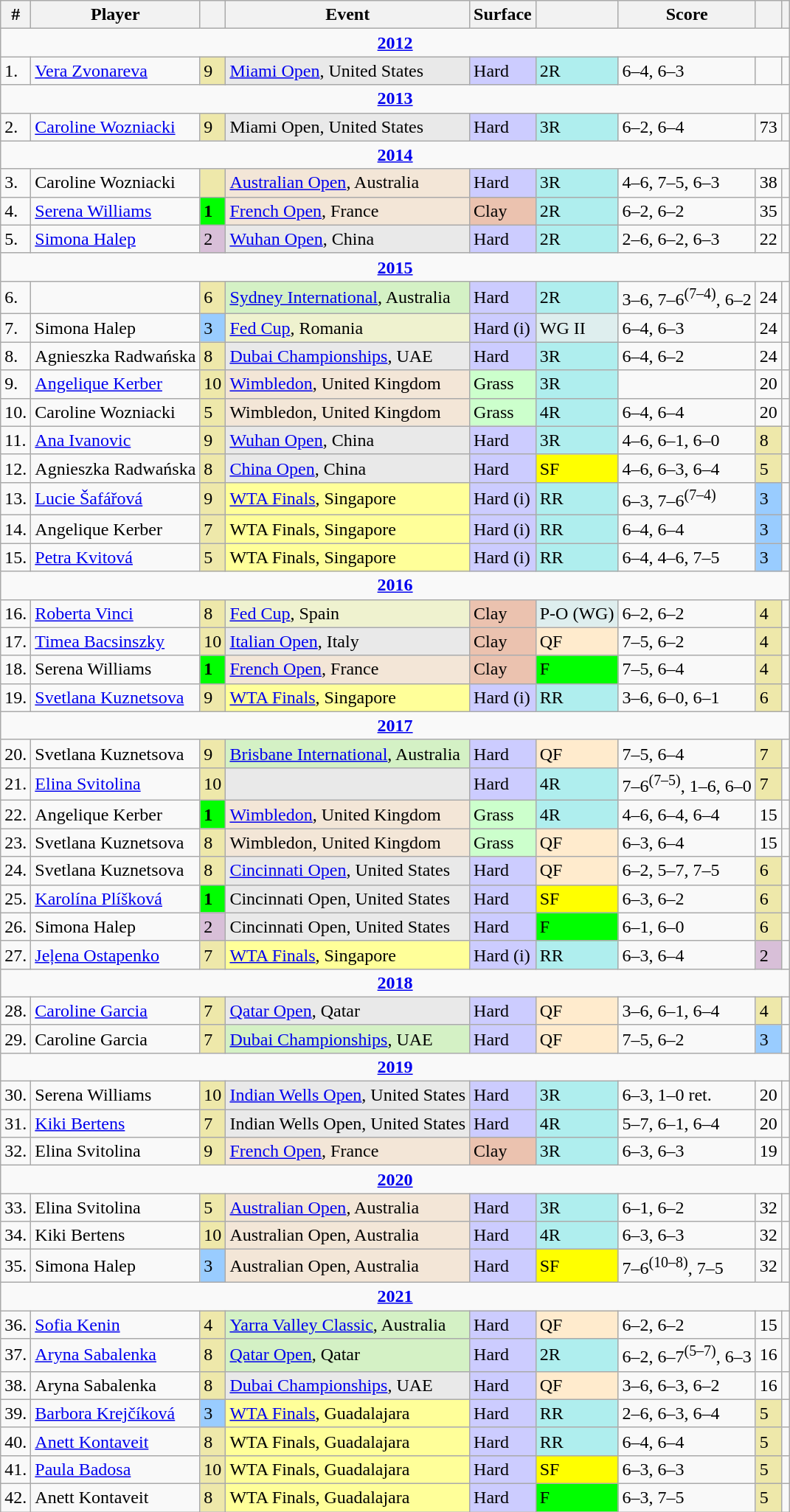<table class="wikitable sortable">
<tr>
<th class="unsortable">#</th>
<th>Player</th>
<th></th>
<th>Event</th>
<th>Surface</th>
<th class="unsortable"></th>
<th class="unsortable">Score</th>
<th class="unsortable"></th>
<th class="unsortable"></th>
</tr>
<tr>
<td colspan=9 style=text-align:center><strong><a href='#'>2012</a></strong></td>
</tr>
<tr>
<td>1.</td>
<td> <a href='#'>Vera Zvonareva</a></td>
<td bgcolor=EEE8AA>9</td>
<td bgcolor=e9e9e9><a href='#'>Miami Open</a>, United States</td>
<td bgcolor=CCCCFF>Hard</td>
<td bgcolor=afeeee>2R</td>
<td>6–4, 6–3</td>
<td></td>
<td></td>
</tr>
<tr>
<td colspan=9 style=text-align:center><strong><a href='#'>2013</a></strong></td>
</tr>
<tr>
<td>2.</td>
<td> <a href='#'>Caroline Wozniacki</a></td>
<td bgcolor=EEE8AA>9</td>
<td bgcolor=e9e9e9>Miami Open, United States</td>
<td bgcolor=CCCCFF>Hard</td>
<td bgcolor=afeeee>3R</td>
<td>6–2, 6–4</td>
<td>73</td>
<td></td>
</tr>
<tr>
<td colspan=9 style=text-align:center><strong><a href='#'>2014</a></strong></td>
</tr>
<tr>
<td>3.</td>
<td> Caroline Wozniacki</td>
<td bgcolor=EEE8AA></td>
<td bgcolor=f3e6d7><a href='#'>Australian Open</a>, Australia</td>
<td bgcolor=CCCCFF>Hard</td>
<td bgcolor=afeeee>3R</td>
<td>4–6, 7–5, 6–3</td>
<td>38</td>
<td></td>
</tr>
<tr>
<td>4.</td>
<td> <a href='#'>Serena Williams</a></td>
<td bgcolor=lime><strong>1</strong></td>
<td bgcolor=f3e6d7><a href='#'>French Open</a>, France</td>
<td bgcolor=ebc2af>Clay</td>
<td bgcolor=afeeee>2R</td>
<td>6–2, 6–2</td>
<td>35</td>
<td></td>
</tr>
<tr>
<td>5.</td>
<td> <a href='#'>Simona Halep</a></td>
<td bgcolor=thistle>2</td>
<td bgcolor=e9e9e9><a href='#'>Wuhan Open</a>, China</td>
<td bgcolor=CCCCFF>Hard</td>
<td bgcolor=afeeee>2R</td>
<td>2–6, 6–2, 6–3</td>
<td>22</td>
<td></td>
</tr>
<tr>
<td colspan=9 style=text-align:center><strong><a href='#'>2015</a></strong></td>
</tr>
<tr>
<td>6.</td>
<td></td>
<td bgcolor=EEE8AA>6</td>
<td bgcolor=d4f1c5><a href='#'>Sydney International</a>, Australia</td>
<td bgcolor=CCCCFF>Hard</td>
<td bgcolor=afeeee>2R</td>
<td>3–6, 7–6<sup>(7–4)</sup>, 6–2</td>
<td>24</td>
<td></td>
</tr>
<tr>
<td>7.</td>
<td> Simona Halep</td>
<td bgcolor=99ccff>3</td>
<td bgcolor=eff2cf><a href='#'>Fed Cup</a>, Romania</td>
<td bgcolor=CCCCFF>Hard (i)</td>
<td bgcolor=DEEEEE>WG II</td>
<td>6–4, 6–3</td>
<td>24</td>
<td></td>
</tr>
<tr>
<td>8.</td>
<td> Agnieszka Radwańska</td>
<td bgcolor=EEE8AA>8</td>
<td bgcolor=e9e9e9><a href='#'>Dubai Championships</a>, UAE</td>
<td bgcolor=CCCCFF>Hard</td>
<td bgcolor=afeeee>3R</td>
<td>6–4, 6–2</td>
<td>24</td>
<td></td>
</tr>
<tr>
<td>9.</td>
<td> <a href='#'>Angelique Kerber</a></td>
<td bgcolor=EEE8AA>10</td>
<td bgcolor=f3e6d7><a href='#'>Wimbledon</a>, United Kingdom</td>
<td bgcolor=CCFFCC>Grass</td>
<td bgcolor=afeeee>3R</td>
<td></td>
<td>20</td>
<td></td>
</tr>
<tr>
<td>10.</td>
<td> Caroline Wozniacki</td>
<td bgcolor=EEE8AA>5</td>
<td bgcolor=f3e6d7>Wimbledon, United Kingdom</td>
<td bgcolor=CCFFCC>Grass</td>
<td bgcolor=afeeee>4R</td>
<td>6–4, 6–4</td>
<td>20</td>
<td></td>
</tr>
<tr>
<td>11.</td>
<td> <a href='#'>Ana Ivanovic</a></td>
<td bgcolor=EEE8AA>9</td>
<td bgcolor=e9e9e9><a href='#'>Wuhan Open</a>, China</td>
<td bgcolor=CCCCFF>Hard</td>
<td bgcolor=afeeee>3R</td>
<td>4–6, 6–1, 6–0</td>
<td bgcolor=EEE8AA>8</td>
<td></td>
</tr>
<tr>
<td>12.</td>
<td> Agnieszka Radwańska</td>
<td bgcolor=EEE8AA>8</td>
<td bgcolor=e9e9e9><a href='#'>China Open</a>, China</td>
<td bgcolor=CCCCFF>Hard</td>
<td bgcolor=yellow>SF</td>
<td>4–6, 6–3, 6–4</td>
<td bgcolor=EEE8AA>5</td>
<td></td>
</tr>
<tr>
<td>13.</td>
<td> <a href='#'>Lucie Šafářová</a></td>
<td bgcolor=EEE8AA>9</td>
<td bgcolor=FFFF99><a href='#'>WTA Finals</a>, Singapore</td>
<td bgcolor=CCCCFF>Hard (i)</td>
<td bgcolor=afeeee>RR</td>
<td>6–3, 7–6<sup>(7–4)</sup></td>
<td bgcolor=99ccff>3</td>
<td></td>
</tr>
<tr>
<td>14.</td>
<td> Angelique Kerber</td>
<td bgcolor=EEE8AA>7</td>
<td bgcolor=FFFF99>WTA Finals, Singapore</td>
<td bgcolor=CCCCFF>Hard (i)</td>
<td bgcolor=afeeee>RR</td>
<td>6–4, 6–4</td>
<td bgcolor=99ccff>3</td>
<td></td>
</tr>
<tr>
<td>15.</td>
<td> <a href='#'>Petra Kvitová</a></td>
<td bgcolor=EEE8AA>5</td>
<td bgcolor=FFFF99>WTA Finals, Singapore</td>
<td bgcolor=CCCCFF>Hard (i)</td>
<td bgcolor=afeeee>RR</td>
<td>6–4, 4–6, 7–5</td>
<td bgcolor=99ccff>3</td>
<td></td>
</tr>
<tr>
<td colspan=9 style=text-align:center><strong><a href='#'>2016</a></strong></td>
</tr>
<tr>
<td>16.</td>
<td> <a href='#'>Roberta Vinci</a></td>
<td bgcolor=EEE8AA>8</td>
<td bgcolor=eff2cf><a href='#'>Fed Cup</a>, Spain</td>
<td bgcolor=EBC2AF>Clay</td>
<td bgcolor=DEEEEE>P-O (WG)</td>
<td>6–2, 6–2</td>
<td bgcolor=EEE8AA>4</td>
<td></td>
</tr>
<tr>
<td>17.</td>
<td> <a href='#'>Timea Bacsinszky</a></td>
<td bgcolor=EEE8AA>10</td>
<td bgcolor=e9e9e9><a href='#'>Italian Open</a>, Italy</td>
<td bgcolor=EBC2AF>Clay</td>
<td bgcolor=ffebcd>QF</td>
<td>7–5, 6–2</td>
<td bgcolor=EEE8AA>4</td>
<td></td>
</tr>
<tr>
<td>18.</td>
<td> Serena Williams</td>
<td bgcolor=lime><strong>1</strong></td>
<td bgcolor=f3e6d7><a href='#'>French Open</a>, France</td>
<td bgcolor=ebc2af>Clay</td>
<td bgcolor=lime>F</td>
<td>7–5, 6–4</td>
<td bgcolor=EEE8AA>4</td>
<td></td>
</tr>
<tr>
<td>19.</td>
<td> <a href='#'>Svetlana Kuznetsova</a></td>
<td bgcolor=EEE8AA>9</td>
<td bgcolor=FFFF99><a href='#'>WTA Finals</a>, Singapore</td>
<td bgcolor=CCCCFF>Hard (i)</td>
<td bgcolor=afeeee>RR</td>
<td>3–6, 6–0, 6–1</td>
<td bgcolor=EEE8AA>6</td>
<td></td>
</tr>
<tr>
<td colspan=9 style=text-align:center><strong><a href='#'>2017</a></strong></td>
</tr>
<tr>
<td>20.</td>
<td> Svetlana Kuznetsova</td>
<td bgcolor=EEE8AA>9</td>
<td bgcolor=d4f1c5><a href='#'>Brisbane International</a>, Australia</td>
<td bgcolor=CCCCFF>Hard</td>
<td bgcolor=ffebcd>QF</td>
<td>7–5, 6–4</td>
<td bgcolor=EEE8AA>7</td>
<td></td>
</tr>
<tr>
<td>21.</td>
<td> <a href='#'>Elina Svitolina</a></td>
<td bgcolor=eee8aa>10</td>
<td bgcolor=e9e9e9></td>
<td bgcolor=CCCCFF>Hard</td>
<td bgcolor=afeeee>4R</td>
<td>7–6<sup>(7–5)</sup>, 1–6, 6–0</td>
<td bgcolor=EEE8AA>7</td>
<td></td>
</tr>
<tr>
<td>22.</td>
<td> Angelique Kerber</td>
<td bgcolor=lime><strong>1</strong></td>
<td bgcolor=f3e6d7><a href='#'>Wimbledon</a>, United Kingdom</td>
<td bgcolor=CCFFCC>Grass</td>
<td bgcolor=afeeee>4R</td>
<td>4–6, 6–4, 6–4</td>
<td>15</td>
<td></td>
</tr>
<tr>
<td>23.</td>
<td> Svetlana Kuznetsova</td>
<td bgcolor=eee8aa>8</td>
<td bgcolor=f3e6d7>Wimbledon, United Kingdom</td>
<td bgcolor=CCFFCC>Grass</td>
<td bgcolor=ffebcd>QF</td>
<td>6–3, 6–4</td>
<td>15</td>
<td></td>
</tr>
<tr>
<td>24.</td>
<td> Svetlana Kuznetsova</td>
<td bgcolor=EEE8AA>8</td>
<td bgcolor=e9e9e9><a href='#'>Cincinnati Open</a>, United States</td>
<td bgcolor=CCCCFF>Hard</td>
<td bgcolor=ffebcd>QF</td>
<td>6–2, 5–7, 7–5</td>
<td bgcolor=EEE8AA>6</td>
<td></td>
</tr>
<tr>
<td>25.</td>
<td> <a href='#'>Karolína Plíšková</a></td>
<td bgcolor=lime><strong>1</strong></td>
<td bgcolor=e9e9e9>Cincinnati Open, United States</td>
<td bgcolor=CCCCFF>Hard</td>
<td bgcolor=yellow>SF</td>
<td>6–3, 6–2</td>
<td bgcolor=EEE8AA>6</td>
<td></td>
</tr>
<tr>
<td>26.</td>
<td> Simona Halep</td>
<td bgcolor=thistle>2</td>
<td bgcolor=e9e9e9>Cincinnati Open, United States</td>
<td bgcolor=CCCCFF>Hard</td>
<td bgcolor=lime>F</td>
<td>6–1, 6–0</td>
<td bgcolor=EEE8AA>6</td>
<td></td>
</tr>
<tr>
<td>27.</td>
<td> <a href='#'>Jeļena Ostapenko</a></td>
<td bgcolor=EEE8AA>7</td>
<td bgcolor=FFFF99><a href='#'>WTA Finals</a>, Singapore</td>
<td bgcolor=CCCCFF>Hard (i)</td>
<td bgcolor=afeeee>RR</td>
<td>6–3, 6–4</td>
<td bgcolor=thistle>2</td>
<td></td>
</tr>
<tr>
<td colspan=9 style=text-align:center><strong><a href='#'>2018</a></strong></td>
</tr>
<tr>
<td>28.</td>
<td> <a href='#'>Caroline Garcia</a></td>
<td bgcolor=EEE8AA>7</td>
<td bgcolor=e9e9e9><a href='#'>Qatar Open</a>, Qatar</td>
<td bgcolor=CCCCFF>Hard</td>
<td bgcolor=ffebcd>QF</td>
<td>3–6, 6–1, 6–4</td>
<td bgcolor=EEE8AA>4</td>
<td></td>
</tr>
<tr>
<td>29.</td>
<td> Caroline Garcia</td>
<td bgcolor=EEE8AA>7</td>
<td bgcolor=d4f1c5><a href='#'>Dubai Championships</a>, UAE</td>
<td bgcolor=CCCCFF>Hard</td>
<td bgcolor=ffebcd>QF</td>
<td>7–5, 6–2</td>
<td bgcolor=99ccff>3</td>
<td></td>
</tr>
<tr>
<td colspan=9 style=text-align:center><strong><a href='#'>2019</a></strong></td>
</tr>
<tr>
<td>30.</td>
<td> Serena Williams</td>
<td bgcolor=eee8aa>10</td>
<td bgcolor=e9e9e9><a href='#'>Indian Wells Open</a>, United States</td>
<td bgcolor=CCCCFF>Hard</td>
<td bgcolor=afeeee>3R</td>
<td>6–3, 1–0 ret.</td>
<td>20</td>
<td></td>
</tr>
<tr>
<td>31.</td>
<td> <a href='#'>Kiki Bertens</a></td>
<td bgcolor=eee8aa>7</td>
<td bgcolor=e9e9e9>Indian Wells Open, United States</td>
<td bgcolor=CCCCFF>Hard</td>
<td bgcolor=afeeee>4R</td>
<td>5–7, 6–1, 6–4</td>
<td>20</td>
<td></td>
</tr>
<tr>
<td>32.</td>
<td> Elina Svitolina</td>
<td bgcolor=eee8aa>9</td>
<td bgcolor=f3e6d7><a href='#'>French Open</a>, France</td>
<td bgcolor=ebc2af>Clay</td>
<td bgcolor=afeeee>3R</td>
<td>6–3, 6–3</td>
<td>19</td>
<td></td>
</tr>
<tr>
<td colspan=9 style=text-align:center><strong><a href='#'>2020</a></strong></td>
</tr>
<tr>
<td>33.</td>
<td> Elina Svitolina</td>
<td bgcolor=EEE8AA>5</td>
<td bgcolor=f3e6d7><a href='#'>Australian Open</a>, Australia</td>
<td bgcolor=CCCCFF>Hard</td>
<td bgcolor=afeeee>3R</td>
<td>6–1, 6–2</td>
<td>32</td>
<td></td>
</tr>
<tr>
<td>34.</td>
<td> Kiki Bertens</td>
<td bgcolor=EEE8AA>10</td>
<td bgcolor=f3e6d7>Australian Open, Australia</td>
<td bgcolor=CCCCFF>Hard</td>
<td bgcolor=afeeee>4R</td>
<td>6–3, 6–3</td>
<td>32</td>
<td></td>
</tr>
<tr>
<td>35.</td>
<td> Simona Halep</td>
<td bgcolor=99ccff>3</td>
<td bgcolor=f3e6d7>Australian Open, Australia</td>
<td bgcolor=CCCCFF>Hard</td>
<td bgcolor=yellow>SF</td>
<td>7–6<sup>(10–8)</sup>, 7–5</td>
<td>32</td>
<td></td>
</tr>
<tr>
<td colspan=9 style=text-align:center><strong><a href='#'>2021</a></strong></td>
</tr>
<tr>
<td>36.</td>
<td> <a href='#'>Sofia Kenin</a></td>
<td bgcolor=EEE8AA>4</td>
<td bgcolor=d4f1c5><a href='#'>Yarra Valley Classic</a>, Australia</td>
<td bgcolor=CCCCFF>Hard</td>
<td bgcolor=ffebcd>QF</td>
<td>6–2, 6–2</td>
<td>15</td>
<td></td>
</tr>
<tr>
<td>37.</td>
<td> <a href='#'>Aryna Sabalenka</a></td>
<td bgcolor=EEE8AA>8</td>
<td bgcolor=d4f1c5><a href='#'>Qatar Open</a>, Qatar</td>
<td bgcolor=CCCCFF>Hard</td>
<td bgcolor=afeeee>2R</td>
<td>6–2, 6–7<sup>(5–7)</sup>, 6–3</td>
<td>16</td>
<td></td>
</tr>
<tr>
<td>38.</td>
<td> Aryna Sabalenka</td>
<td bgcolor=EEE8AA>8</td>
<td bgcolor=e9e9e9><a href='#'>Dubai Championships</a>, UAE</td>
<td bgcolor=CCCCFF>Hard</td>
<td bgcolor=ffebcd>QF</td>
<td>3–6, 6–3, 6–2</td>
<td>16</td>
<td></td>
</tr>
<tr>
<td>39.</td>
<td> <a href='#'>Barbora Krejčíková</a></td>
<td bgcolor=99ccff>3</td>
<td bgcolor=FFFF99><a href='#'>WTA Finals</a>, Guadalajara</td>
<td bgcolor=CCCCFF>Hard</td>
<td bgcolor=afeeee>RR</td>
<td>2–6, 6–3, 6–4</td>
<td bgcolor=EEE8AA>5</td>
<td></td>
</tr>
<tr>
<td>40.</td>
<td> <a href='#'>Anett Kontaveit</a></td>
<td bgcolor=EEE8AA>8</td>
<td bgcolor=FFFF99>WTA Finals, Guadalajara</td>
<td bgcolor=CCCCFF>Hard</td>
<td bgcolor=afeeee>RR</td>
<td>6–4, 6–4</td>
<td bgcolor=EEE8AA>5</td>
<td></td>
</tr>
<tr>
<td>41.</td>
<td> <a href='#'>Paula Badosa</a></td>
<td bgcolor=EEE8AA>10</td>
<td bgcolor=FFFF99>WTA Finals, Guadalajara</td>
<td bgcolor=CCCCFF>Hard</td>
<td bgcolor=yellow>SF</td>
<td>6–3, 6–3</td>
<td bgcolor=EEE8AA>5</td>
<td></td>
</tr>
<tr>
<td>42.</td>
<td> Anett Kontaveit</td>
<td bgcolor=EEE8AA>8</td>
<td bgcolor=FFFF99>WTA Finals, Guadalajara</td>
<td bgcolor=CCCCFF>Hard</td>
<td bgcolor=lime>F</td>
<td>6–3, 7–5</td>
<td bgcolor=EEE8AA>5</td>
<td></td>
</tr>
</table>
